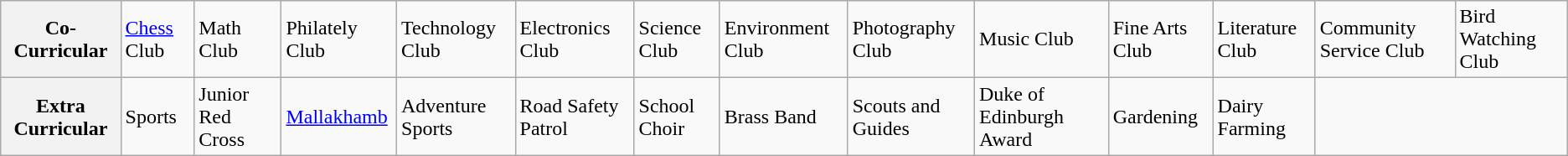<table class="wikitable">
<tr>
<th>Co-Curricular</th>
<td><a href='#'>Chess</a> Club</td>
<td>Math Club</td>
<td>Philately Club</td>
<td>Technology Club</td>
<td>Electronics Club</td>
<td>Science  Club</td>
<td>Environment Club</td>
<td>Photography Club</td>
<td>Music Club</td>
<td>Fine Arts Club</td>
<td>Literature Club</td>
<td>Community Service Club</td>
<td>Bird Watching Club</td>
</tr>
<tr>
<th>Extra Curricular</th>
<td>Sports</td>
<td>Junior Red Cross</td>
<td><a href='#'>Mallakhamb</a></td>
<td>Adventure Sports</td>
<td>Road Safety Patrol</td>
<td>School Choir</td>
<td>Brass Band</td>
<td>Scouts and Guides</td>
<td>Duke of Edinburgh Award</td>
<td>Gardening</td>
<td>Dairy Farming</td>
</tr>
</table>
